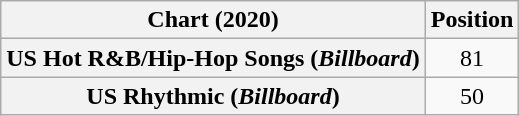<table class="wikitable sortable plainrowheaders" style="text-align:center">
<tr>
<th>Chart (2020)</th>
<th>Position</th>
</tr>
<tr>
<th scope="row">US Hot R&B/Hip-Hop Songs (<em>Billboard</em>)</th>
<td>81</td>
</tr>
<tr>
<th scope="row">US Rhythmic (<em>Billboard</em>)</th>
<td>50</td>
</tr>
</table>
